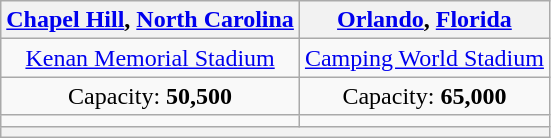<table class="wikitable" style="text-align:center">
<tr>
<th><a href='#'>Chapel Hill</a>, <a href='#'>North Carolina</a></th>
<th><a href='#'>Orlando</a>, <a href='#'>Florida</a></th>
</tr>
<tr>
<td><a href='#'>Kenan Memorial Stadium</a></td>
<td><a href='#'>Camping World Stadium</a></td>
</tr>
<tr>
<td>Capacity: <strong>50,500</strong></td>
<td>Capacity: <strong>65,000</strong></td>
</tr>
<tr>
<td></td>
<td></td>
</tr>
<tr>
<th colspan="2"></th>
</tr>
</table>
